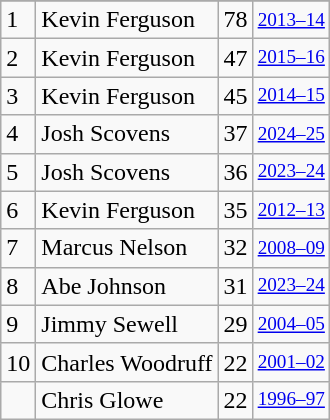<table class="wikitable">
<tr>
</tr>
<tr>
<td>1</td>
<td>Kevin Ferguson</td>
<td>78</td>
<td style="font-size:80%;"><a href='#'>2013–14</a></td>
</tr>
<tr>
<td>2</td>
<td>Kevin Ferguson</td>
<td>47</td>
<td style="font-size:80%;"><a href='#'>2015–16</a></td>
</tr>
<tr>
<td>3</td>
<td>Kevin Ferguson</td>
<td>45</td>
<td style="font-size:80%;"><a href='#'>2014–15</a></td>
</tr>
<tr>
<td>4</td>
<td>Josh Scovens</td>
<td>37</td>
<td style="font-size:80%;"><a href='#'>2024–25</a></td>
</tr>
<tr>
<td>5</td>
<td>Josh Scovens</td>
<td>36</td>
<td style="font-size:80%;"><a href='#'>2023–24</a></td>
</tr>
<tr>
<td>6</td>
<td>Kevin Ferguson</td>
<td>35</td>
<td style="font-size:80%;"><a href='#'>2012–13</a></td>
</tr>
<tr>
<td>7</td>
<td>Marcus Nelson</td>
<td>32</td>
<td style="font-size:80%;"><a href='#'>2008–09</a></td>
</tr>
<tr>
<td>8</td>
<td>Abe Johnson</td>
<td>31</td>
<td style="font-size:80%;"><a href='#'>2023–24</a></td>
</tr>
<tr>
<td>9</td>
<td>Jimmy Sewell</td>
<td>29</td>
<td style="font-size:80%;"><a href='#'>2004–05</a></td>
</tr>
<tr>
<td>10</td>
<td>Charles Woodruff</td>
<td>22</td>
<td style="font-size:80%;"><a href='#'>2001–02</a></td>
</tr>
<tr>
<td></td>
<td>Chris Glowe</td>
<td>22</td>
<td style="font-size:80%;"><a href='#'>1996–97</a></td>
</tr>
</table>
